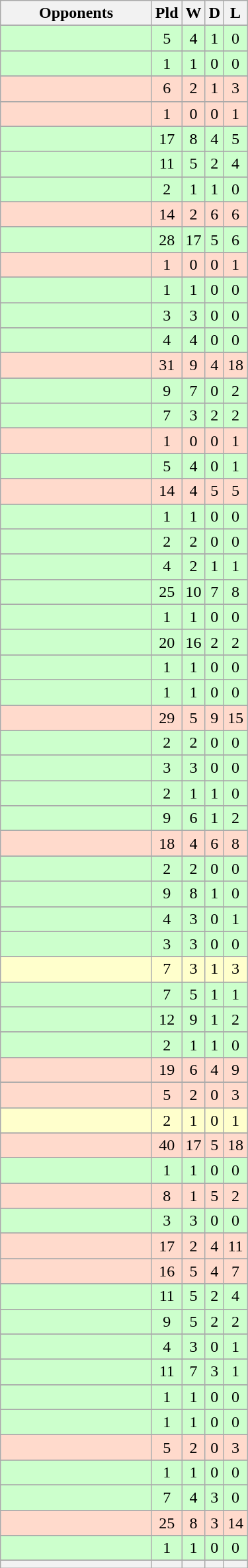<table class="wikitable sortable collapsible collapsed" style="text-align: center; font-size: 100%;">
<tr style="color:black;">
<th style="width:145px;">Opponents</th>
<th style="width:1px;">Pld</th>
<th style="width:1px;">W</th>
<th style="width:1px;">D</th>
<th style="width:1px;">L</th>
</tr>
<tr>
</tr>
<tr bgcolor="#CCFFCC">
<td style="text-align:left;"></td>
<td>5</td>
<td>4</td>
<td>1</td>
<td>0</td>
</tr>
<tr>
</tr>
<tr bgcolor="#CCFFCC">
<td style="text-align:left;"></td>
<td>1</td>
<td>1</td>
<td>0</td>
<td>0</td>
</tr>
<tr>
</tr>
<tr bgcolor="#FFDACC">
<td style="text-align:left;"></td>
<td>6</td>
<td>2</td>
<td>1</td>
<td>3</td>
</tr>
<tr>
</tr>
<tr bgcolor="#FFDACC">
<td style="text-align:left;"></td>
<td>1</td>
<td>0</td>
<td>0</td>
<td>1</td>
</tr>
<tr>
</tr>
<tr bgcolor="#CCFFCC">
<td style="text-align:left;"></td>
<td>17</td>
<td>8</td>
<td>4</td>
<td>5</td>
</tr>
<tr>
</tr>
<tr bgcolor="#CCFFCC">
<td style="text-align:left;"></td>
<td>11</td>
<td>5</td>
<td>2</td>
<td>4</td>
</tr>
<tr>
</tr>
<tr bgcolor="#CCFFCC">
<td style="text-align:left;"></td>
<td>2</td>
<td>1</td>
<td>1</td>
<td>0</td>
</tr>
<tr>
</tr>
<tr bgcolor="#FFDACC">
<td style="text-align:left;"></td>
<td>14</td>
<td>2</td>
<td>6</td>
<td>6</td>
</tr>
<tr>
</tr>
<tr bgcolor="#CCFFCC">
<td style="text-align:left;"></td>
<td>28</td>
<td>17</td>
<td>5</td>
<td>6</td>
</tr>
<tr>
</tr>
<tr bgcolor="#FFDACC">
<td style="text-align:left;"></td>
<td>1</td>
<td>0</td>
<td>0</td>
<td>1</td>
</tr>
<tr>
</tr>
<tr bgcolor="#CCFFCC">
<td style="text-align:left;"></td>
<td>1</td>
<td>1</td>
<td>0</td>
<td>0</td>
</tr>
<tr>
</tr>
<tr bgcolor="#CCFFCC">
<td style="text-align:left;"></td>
<td>3</td>
<td>3</td>
<td>0</td>
<td>0</td>
</tr>
<tr>
</tr>
<tr bgcolor="#CCFFCC">
<td style="text-align:left;"></td>
<td>4</td>
<td>4</td>
<td>0</td>
<td>0</td>
</tr>
<tr>
</tr>
<tr bgcolor="#FFDACC">
<td style="text-align:left;"></td>
<td>31</td>
<td>9</td>
<td>4</td>
<td>18</td>
</tr>
<tr>
</tr>
<tr bgcolor="#CCFFCC">
<td style="text-align:left;"></td>
<td>9</td>
<td>7</td>
<td>0</td>
<td>2</td>
</tr>
<tr>
</tr>
<tr bgcolor="#CCFFCC">
<td style="text-align:left;"></td>
<td>7</td>
<td>3</td>
<td>2</td>
<td>2</td>
</tr>
<tr>
</tr>
<tr bgcolor="#FFDACC">
<td style="text-align:left;"></td>
<td>1</td>
<td>0</td>
<td>0</td>
<td>1</td>
</tr>
<tr>
</tr>
<tr bgcolor="#CCFFCC">
<td style="text-align:left;"></td>
<td>5</td>
<td>4</td>
<td>0</td>
<td>1</td>
</tr>
<tr>
</tr>
<tr bgcolor="#FFDACC">
<td style="text-align:left;"></td>
<td>14</td>
<td>4</td>
<td>5</td>
<td>5</td>
</tr>
<tr>
</tr>
<tr bgcolor="#CCFFCC">
<td style="text-align:left;"></td>
<td>1</td>
<td>1</td>
<td>0</td>
<td>0</td>
</tr>
<tr>
</tr>
<tr bgcolor="#CCFFCC">
<td style="text-align:left;"></td>
<td>2</td>
<td>2</td>
<td>0</td>
<td>0</td>
</tr>
<tr>
</tr>
<tr bgcolor="#CCFFCC">
<td style="text-align:left;"></td>
<td>4</td>
<td>2</td>
<td>1</td>
<td>1</td>
</tr>
<tr>
</tr>
<tr bgcolor="#CCFFCC">
<td style="text-align:left;"></td>
<td>25</td>
<td>10</td>
<td>7</td>
<td>8</td>
</tr>
<tr>
</tr>
<tr bgcolor="#CCFFCC">
<td style="text-align:left;"></td>
<td>1</td>
<td>1</td>
<td>0</td>
<td>0</td>
</tr>
<tr>
</tr>
<tr bgcolor="#CCFFCC">
<td style="text-align:left;"></td>
<td>20</td>
<td>16</td>
<td>2</td>
<td>2</td>
</tr>
<tr>
</tr>
<tr bgcolor="#CCFFCC">
<td style="text-align:left;"></td>
<td>1</td>
<td>1</td>
<td>0</td>
<td>0</td>
</tr>
<tr>
</tr>
<tr bgcolor="#CCFFCC">
<td style="text-align:left;"></td>
<td>1</td>
<td>1</td>
<td>0</td>
<td>0</td>
</tr>
<tr>
</tr>
<tr bgcolor="#FFDACC">
<td style="text-align:left;"></td>
<td>29</td>
<td>5</td>
<td>9</td>
<td>15</td>
</tr>
<tr>
</tr>
<tr bgcolor="#CCFFCC">
<td style="text-align:left;"></td>
<td>2</td>
<td>2</td>
<td>0</td>
<td>0</td>
</tr>
<tr>
</tr>
<tr bgcolor="#CCFFCC">
<td style="text-align:left;"></td>
<td>3</td>
<td>3</td>
<td>0</td>
<td>0</td>
</tr>
<tr>
</tr>
<tr bgcolor="#CCFFCC">
<td style="text-align:left;"></td>
<td>2</td>
<td>1</td>
<td>1</td>
<td>0</td>
</tr>
<tr>
</tr>
<tr bgcolor="#CCFFCC">
<td style="text-align:left;"></td>
<td>9</td>
<td>6</td>
<td>1</td>
<td>2</td>
</tr>
<tr>
</tr>
<tr bgcolor="#FFDACC">
<td style="text-align:left;"></td>
<td>18</td>
<td>4</td>
<td>6</td>
<td>8</td>
</tr>
<tr>
</tr>
<tr bgcolor="#CCFFCC">
<td style="text-align:left;"></td>
<td>2</td>
<td>2</td>
<td>0</td>
<td>0</td>
</tr>
<tr>
</tr>
<tr bgcolor="#CCFFCC">
<td style="text-align:left;"></td>
<td>9</td>
<td>8</td>
<td>1</td>
<td>0</td>
</tr>
<tr>
</tr>
<tr bgcolor="#CCFFCC">
<td style="text-align:left;"></td>
<td>4</td>
<td>3</td>
<td>0</td>
<td>1</td>
</tr>
<tr>
</tr>
<tr bgcolor="#CCFFCC">
<td style="text-align:left;"></td>
<td>3</td>
<td>3</td>
<td>0</td>
<td>0</td>
</tr>
<tr>
</tr>
<tr bgcolor="#FFFFCC">
<td style="text-align:left;"></td>
<td>7</td>
<td>3</td>
<td>1</td>
<td>3</td>
</tr>
<tr>
</tr>
<tr bgcolor="#CCFFCC">
<td style="text-align:left;"></td>
<td>7</td>
<td>5</td>
<td>1</td>
<td>1</td>
</tr>
<tr>
</tr>
<tr bgcolor="#CCFFCC">
<td style="text-align:left;"></td>
<td>12</td>
<td>9</td>
<td>1</td>
<td>2</td>
</tr>
<tr>
</tr>
<tr bgcolor="#CCFFCC">
<td style="text-align:left;"></td>
<td>2</td>
<td>1</td>
<td>1</td>
<td>0</td>
</tr>
<tr>
</tr>
<tr bgcolor="#FFDACC">
<td style="text-align:left;"></td>
<td>19</td>
<td>6</td>
<td>4</td>
<td>9</td>
</tr>
<tr>
</tr>
<tr bgcolor="#FFDACC">
<td style="text-align:left;"></td>
<td>5</td>
<td>2</td>
<td>0</td>
<td>3</td>
</tr>
<tr>
</tr>
<tr bgcolor="#FFFFCC">
<td style="text-align:left;"></td>
<td>2</td>
<td>1</td>
<td>0</td>
<td>1</td>
</tr>
<tr>
</tr>
<tr bgcolor="#FFDACC">
<td style="text-align:left;"></td>
<td>40</td>
<td>17</td>
<td>5</td>
<td>18</td>
</tr>
<tr>
</tr>
<tr bgcolor="#CCFFCC">
<td style="text-align:left;"></td>
<td>1</td>
<td>1</td>
<td>0</td>
<td>0</td>
</tr>
<tr>
</tr>
<tr bgcolor="#FFDACC">
<td style="text-align:left;"></td>
<td>8</td>
<td>1</td>
<td>5</td>
<td>2</td>
</tr>
<tr>
</tr>
<tr bgcolor="#CCFFCC">
<td style="text-align:left;"></td>
<td>3</td>
<td>3</td>
<td>0</td>
<td>0</td>
</tr>
<tr>
</tr>
<tr bgcolor="#FFDACC">
<td style="text-align:left;"></td>
<td>17</td>
<td>2</td>
<td>4</td>
<td>11</td>
</tr>
<tr>
</tr>
<tr bgcolor="#FFDACC">
<td style="text-align:left;"></td>
<td>16</td>
<td>5</td>
<td>4</td>
<td>7</td>
</tr>
<tr>
</tr>
<tr bgcolor="#CCFFCC">
<td style="text-align:left;"></td>
<td>11</td>
<td>5</td>
<td>2</td>
<td>4</td>
</tr>
<tr>
</tr>
<tr bgcolor="#CCFFCC">
<td style="text-align:left;"></td>
<td>9</td>
<td>5</td>
<td>2</td>
<td>2</td>
</tr>
<tr>
</tr>
<tr bgcolor="#CCFFCC">
<td style="text-align:left;"></td>
<td>4</td>
<td>3</td>
<td>0</td>
<td>1</td>
</tr>
<tr>
</tr>
<tr bgcolor="#CCFFCC">
<td style="text-align:left;"></td>
<td>11</td>
<td>7</td>
<td>3</td>
<td>1</td>
</tr>
<tr>
</tr>
<tr bgcolor="#CCFFCC">
<td style="text-align:left;"></td>
<td>1</td>
<td>1</td>
<td>0</td>
<td>0</td>
</tr>
<tr>
</tr>
<tr bgcolor="#CCFFCC">
<td style="text-align:left;"></td>
<td>1</td>
<td>1</td>
<td>0</td>
<td>0</td>
</tr>
<tr>
</tr>
<tr bgcolor="#FFDACC">
<td style="text-align:left;"></td>
<td>5</td>
<td>2</td>
<td>0</td>
<td>3</td>
</tr>
<tr>
</tr>
<tr bgcolor="#CCFFCC">
<td style="text-align:left;"></td>
<td>1</td>
<td>1</td>
<td>0</td>
<td>0</td>
</tr>
<tr>
</tr>
<tr bgcolor="#CCFFCC">
<td style="text-align:left;"></td>
<td>7</td>
<td>4</td>
<td>3</td>
<td>0</td>
</tr>
<tr>
</tr>
<tr bgcolor="#FFDACC">
<td style="text-align:left;"></td>
<td>25</td>
<td>8</td>
<td>3</td>
<td>14</td>
</tr>
<tr>
</tr>
<tr bgcolor="#CCFFCC">
<td style="text-align:left;"></td>
<td>1</td>
<td>1</td>
<td>0</td>
<td>0</td>
</tr>
<tr class="sortbottom">
</tr>
<tr>
</tr>
<tr style="color:black;">
<th style="width:145px; background:#white;"></th>
<th style="width:1px; background:#white;"></th>
<th style="width:1px; background:#white;"></th>
<th style="width:1px; background:#white;"></th>
<th style="width:1px; background:#white;"></th>
</tr>
</table>
